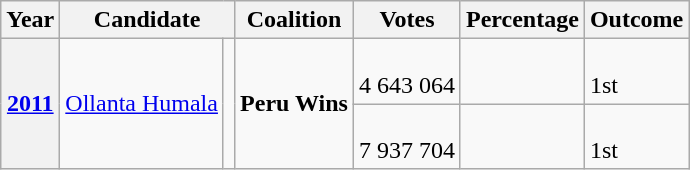<table class="wikitable">
<tr>
<th>Year</th>
<th colspan="2">Candidate</th>
<th>Coalition</th>
<th>Votes</th>
<th>Percentage</th>
<th>Outcome</th>
</tr>
<tr>
<th rowspan="2"><a href='#'>2011</a></th>
<td rowspan="2"><a href='#'>Ollanta Humala</a></td>
<td rowspan="2"></td>
<td rowspan="2"><strong>Peru Wins</strong><br></td>
<td><br>4 643 064</td>
<td></td>
<td><br>1st</td>
</tr>
<tr>
<td><br>7 937 704</td>
<td></td>
<td><br>1st</td>
</tr>
</table>
